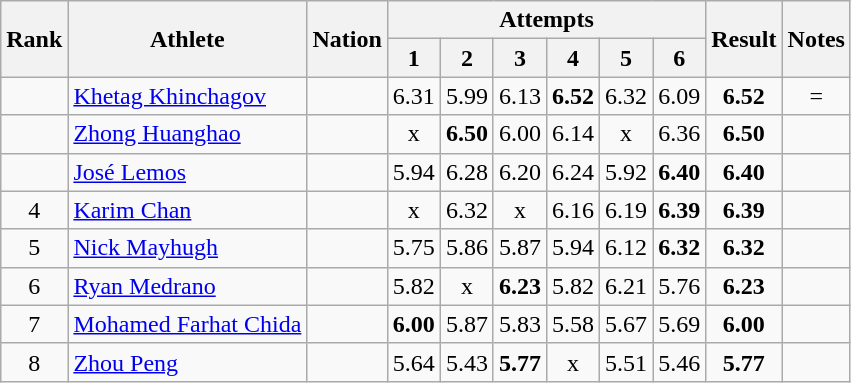<table class="wikitable sortable" style="text-align:center">
<tr>
<th rowspan="2">Rank</th>
<th rowspan="2">Athlete</th>
<th rowspan="2">Nation</th>
<th colspan="6">Attempts</th>
<th rowspan="2">Result</th>
<th rowspan="2">Notes</th>
</tr>
<tr>
<th>1</th>
<th>2</th>
<th>3</th>
<th>4</th>
<th>5</th>
<th>6</th>
</tr>
<tr>
<td></td>
<td align=left><a href='#'>Khetag Khinchagov</a></td>
<td align=left></td>
<td>6.31</td>
<td>5.99</td>
<td>6.13</td>
<td><strong>6.52</strong></td>
<td>6.32</td>
<td>6.09</td>
<td><strong>6.52</strong></td>
<td>=</td>
</tr>
<tr>
<td></td>
<td align=left><a href='#'>Zhong Huanghao</a></td>
<td align=left></td>
<td>x</td>
<td><strong>6.50</strong></td>
<td>6.00</td>
<td>6.14</td>
<td>x</td>
<td>6.36</td>
<td><strong>6.50</strong></td>
<td></td>
</tr>
<tr>
<td></td>
<td align=left><a href='#'>José Lemos</a></td>
<td align=left></td>
<td>5.94</td>
<td>6.28</td>
<td>6.20</td>
<td>6.24</td>
<td>5.92</td>
<td><strong>6.40</strong></td>
<td><strong>6.40</strong></td>
<td></td>
</tr>
<tr>
<td>4</td>
<td align=left><a href='#'>Karim Chan</a></td>
<td align=left></td>
<td>x</td>
<td>6.32</td>
<td>x</td>
<td>6.16</td>
<td>6.19</td>
<td><strong>6.39</strong></td>
<td><strong>6.39</strong></td>
<td></td>
</tr>
<tr>
<td>5</td>
<td align=left><a href='#'>Nick Mayhugh</a></td>
<td align=left></td>
<td>5.75</td>
<td>5.86</td>
<td>5.87</td>
<td>5.94</td>
<td>6.12</td>
<td><strong>6.32</strong></td>
<td><strong>6.32</strong></td>
<td></td>
</tr>
<tr>
<td>6</td>
<td align=left><a href='#'>Ryan Medrano</a></td>
<td align=left></td>
<td>5.82</td>
<td>x</td>
<td><strong>6.23</strong></td>
<td>5.82</td>
<td>6.21</td>
<td>5.76</td>
<td><strong>6.23</strong></td>
<td></td>
</tr>
<tr>
<td>7</td>
<td align=left><a href='#'>Mohamed Farhat Chida</a></td>
<td align=left></td>
<td><strong>6.00</strong></td>
<td>5.87</td>
<td>5.83</td>
<td>5.58</td>
<td>5.67</td>
<td>5.69</td>
<td><strong>6.00</strong></td>
<td></td>
</tr>
<tr>
<td>8</td>
<td align=left><a href='#'>Zhou Peng</a></td>
<td align=left></td>
<td>5.64</td>
<td>5.43</td>
<td><strong>5.77</strong></td>
<td>x</td>
<td>5.51</td>
<td>5.46</td>
<td><strong>5.77</strong></td>
<td></td>
</tr>
</table>
